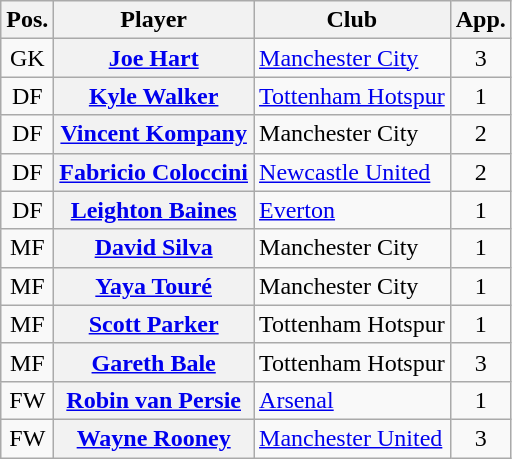<table class="wikitable plainrowheaders" style="text-align: left">
<tr>
<th scope=col>Pos.</th>
<th scope=col>Player</th>
<th scope=col>Club</th>
<th scope=col>App.</th>
</tr>
<tr>
<td style=text-align:center>GK</td>
<th scope=row><a href='#'>Joe Hart</a> </th>
<td><a href='#'>Manchester City</a></td>
<td style=text-align:center>3</td>
</tr>
<tr>
<td style=text-align:center>DF</td>
<th scope=row><a href='#'>Kyle Walker</a></th>
<td><a href='#'>Tottenham Hotspur</a></td>
<td style=text-align:center>1</td>
</tr>
<tr>
<td style=text-align:center>DF</td>
<th scope=row><a href='#'>Vincent Kompany</a> </th>
<td>Manchester City</td>
<td style=text-align:center>2</td>
</tr>
<tr>
<td style=text-align:center>DF</td>
<th scope=row><a href='#'>Fabricio Coloccini</a></th>
<td><a href='#'>Newcastle United</a></td>
<td style=text-align:center>2</td>
</tr>
<tr>
<td style=text-align:center>DF</td>
<th scope=row><a href='#'>Leighton Baines</a></th>
<td><a href='#'>Everton</a></td>
<td style=text-align:center>1</td>
</tr>
<tr>
<td style=text-align:center>MF</td>
<th scope=row><a href='#'>David Silva</a></th>
<td>Manchester City</td>
<td style=text-align:center>1</td>
</tr>
<tr>
<td style=text-align:center>MF</td>
<th scope=row><a href='#'>Yaya Touré</a></th>
<td>Manchester City</td>
<td style=text-align:center>1</td>
</tr>
<tr>
<td style=text-align:center>MF</td>
<th scope=row><a href='#'>Scott Parker</a></th>
<td>Tottenham Hotspur</td>
<td style=text-align:center>1</td>
</tr>
<tr>
<td style=text-align:center>MF</td>
<th scope=row><a href='#'>Gareth Bale</a> </th>
<td>Tottenham Hotspur</td>
<td style=text-align:center>3</td>
</tr>
<tr>
<td style=text-align:center>FW</td>
<th scope=row><a href='#'>Robin van Persie</a></th>
<td><a href='#'>Arsenal</a></td>
<td style=text-align:center>1</td>
</tr>
<tr>
<td style=text-align:center>FW</td>
<th scope=row><a href='#'>Wayne Rooney</a> </th>
<td><a href='#'>Manchester United</a></td>
<td style=text-align:center>3</td>
</tr>
</table>
